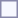<table style="border:1px solid #8888aa; background-color:#f7f8ff; padding:5px; font-size:95%; margin: 0px 12px 12px 0px;">
</table>
